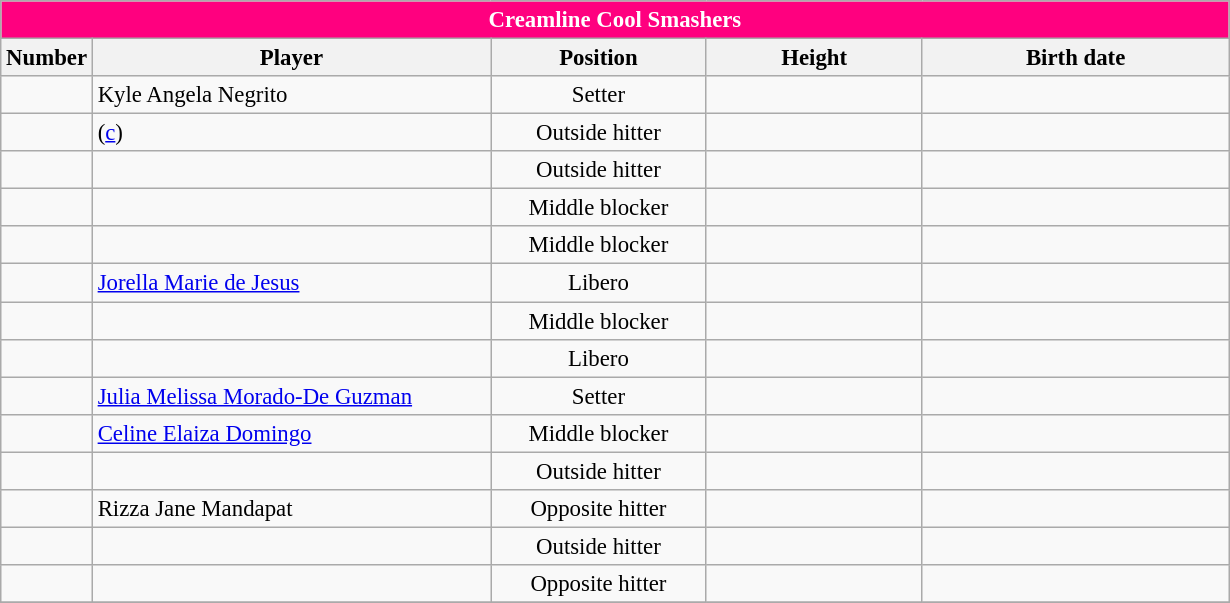<table class="wikitable sortable" style="font-size:95%; text-align:left;">
<tr>
<th colspan="6" style= "background:#FF007F; color:white; text-align: center"><strong>Creamline Cool Smashers</strong></th>
</tr>
<tr style="background:#FFFFFF;">
<th style= "align=center; width:1em;">Number</th>
<th style= "align=center;width:17em;">Player</th>
<th style= "align=center; width:9em;">Position</th>
<th style= "align=center; width:9em;">Height</th>
<th style= "align=center; width:13em;">Birth date</th>
</tr>
<tr align=center>
<td></td>
<td align=left>Kyle Angela Negrito</td>
<td>Setter</td>
<td></td>
<td align=right></td>
</tr>
<tr align=center>
<td></td>
<td align=left> (<a href='#'>c</a>)</td>
<td>Outside hitter</td>
<td></td>
<td align=right></td>
</tr>
<tr align=center>
<td></td>
<td align=left></td>
<td>Outside hitter</td>
<td></td>
<td align=right></td>
</tr>
<tr align=center>
<td></td>
<td align=left></td>
<td>Middle blocker</td>
<td></td>
<td align=right></td>
</tr>
<tr align=center>
<td></td>
<td align=left></td>
<td>Middle blocker</td>
<td></td>
<td align=right></td>
</tr>
<tr align=center>
<td></td>
<td align=left><a href='#'>Jorella Marie de Jesus</a></td>
<td>Libero</td>
<td></td>
<td align=right></td>
</tr>
<tr align=center>
<td></td>
<td align=left></td>
<td>Middle blocker</td>
<td></td>
<td align=right></td>
</tr>
<tr align=center>
<td></td>
<td align=left></td>
<td>Libero</td>
<td></td>
<td align=right></td>
</tr>
<tr align=center>
<td></td>
<td align=left><a href='#'>Julia Melissa Morado-De Guzman</a></td>
<td>Setter</td>
<td></td>
<td align=right></td>
</tr>
<tr align=center>
<td></td>
<td align=left><a href='#'>Celine Elaiza Domingo</a></td>
<td>Middle blocker</td>
<td></td>
<td align=right></td>
</tr>
<tr align=center>
<td></td>
<td align=left></td>
<td>Outside hitter</td>
<td></td>
<td align=right></td>
</tr>
<tr align=center>
<td></td>
<td align=left>Rizza Jane Mandapat</td>
<td>Opposite hitter</td>
<td></td>
<td align=right></td>
</tr>
<tr align=center>
<td></td>
<td align=left></td>
<td>Outside hitter</td>
<td></td>
<td align=right></td>
</tr>
<tr align=center>
<td></td>
<td align=left></td>
<td>Opposite hitter</td>
<td></td>
<td align=right></td>
</tr>
<tr align=center>
</tr>
</table>
